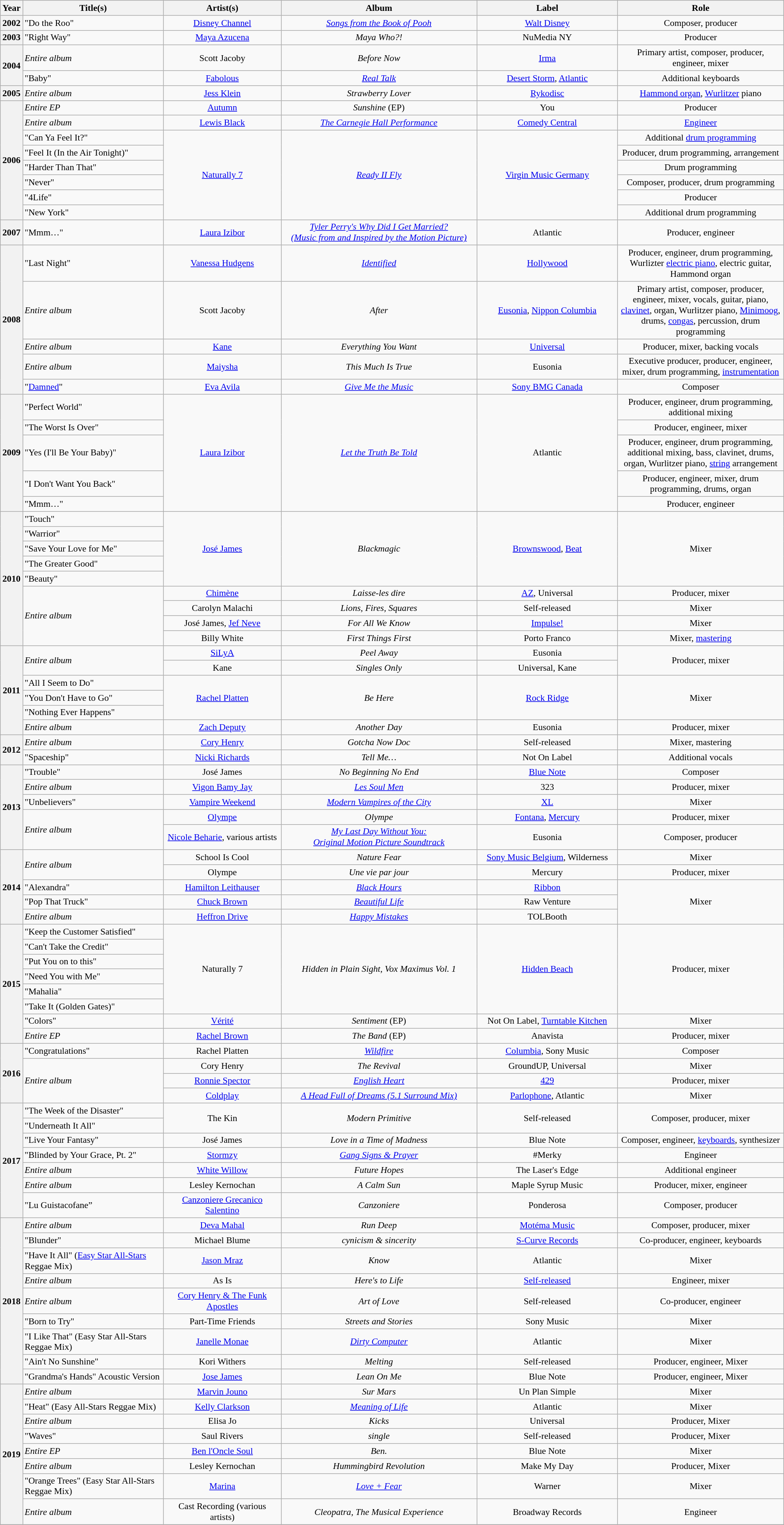<table class="wikitable plainrowheaders sortable" style="text-align: center; font-size: 90%;">
<tr>
<th scope="col">Year</th>
<th scope="col" width="18%">Title(s)</th>
<th scope="col" width="15%">Artist(s)</th>
<th scope="col" width="25%">Album</th>
<th scope="col" width="18%">Label</th>
<th scope="col" class="unsortable">Role</th>
</tr>
<tr>
<th scope="col">2002</th>
<td style="text-align: left;">"Do the Roo"</td>
<td><a href='#'>Disney Channel</a></td>
<td><em><a href='#'>Songs from the Book of Pooh</a></em></td>
<td><a href='#'>Walt Disney</a></td>
<td>Composer, producer</td>
</tr>
<tr>
<th scope="col">2003</th>
<td style="text-align: left;">"Right Way"</td>
<td><a href='#'>Maya Azucena</a></td>
<td><em>Maya Who?!</em></td>
<td>NuMedia NY</td>
<td>Producer</td>
</tr>
<tr>
<th rowspan="2" scope="col">2004</th>
<td style="text-align: left;"><em>Entire album</em></td>
<td>Scott Jacoby</td>
<td><em>Before Now</em></td>
<td><a href='#'>Irma</a></td>
<td>Primary artist, composer, producer, engineer, mixer</td>
</tr>
<tr>
<td style="text-align: left;">"Baby"</td>
<td><a href='#'>Fabolous</a></td>
<td><em><a href='#'>Real Talk</a></em></td>
<td><a href='#'>Desert Storm</a>, <a href='#'>Atlantic</a></td>
<td>Additional keyboards</td>
</tr>
<tr>
<th scope="col">2005</th>
<td style="text-align: left;"><em>Entire album</em></td>
<td><a href='#'>Jess Klein</a></td>
<td><em>Strawberry Lover</em></td>
<td><a href='#'>Rykodisc</a></td>
<td><a href='#'>Hammond organ</a>, <a href='#'>Wurlitzer</a> piano</td>
</tr>
<tr>
<th rowspan="8" scope="col">2006</th>
<td style="text-align: left;"><em>Entire EP</em></td>
<td><a href='#'>Autumn</a></td>
<td><em>Sunshine</em> (EP)</td>
<td>You</td>
<td>Producer</td>
</tr>
<tr>
<td style="text-align: left;"><em>Entire album</em></td>
<td><a href='#'>Lewis Black</a></td>
<td><em><a href='#'>The Carnegie Hall Performance</a></em></td>
<td><a href='#'>Comedy Central</a></td>
<td><a href='#'>Engineer</a></td>
</tr>
<tr>
<td style="text-align: left;">"Can Ya Feel It?"</td>
<td rowspan="6"><a href='#'>Naturally 7</a></td>
<td rowspan="6"><em><a href='#'>Ready II Fly</a></em></td>
<td rowspan="6"><a href='#'>Virgin Music Germany</a></td>
<td>Additional <a href='#'>drum programming</a></td>
</tr>
<tr>
<td style="text-align: left;">"Feel It (In the Air Tonight)"</td>
<td>Producer, drum programming, arrangement</td>
</tr>
<tr>
<td style="text-align: left;">"Harder Than That"</td>
<td>Drum programming</td>
</tr>
<tr>
<td style="text-align: left;">"Never"</td>
<td>Composer, producer, drum programming</td>
</tr>
<tr>
<td style="text-align: left;">"4Life"</td>
<td>Producer</td>
</tr>
<tr>
<td style="text-align: left;">"New York"</td>
<td>Additional drum programming</td>
</tr>
<tr>
<th scope="col">2007</th>
<td style="text-align: left;">"Mmm…"</td>
<td><a href='#'>Laura Izibor</a></td>
<td><em><a href='#'>Tyler Perry's Why Did I Get Married?<br>(Music from and Inspired by the Motion Picture)</a></em></td>
<td>Atlantic</td>
<td>Producer, engineer</td>
</tr>
<tr>
<th rowspan="5" scope="col">2008</th>
<td style="text-align: left;">"Last Night"</td>
<td><a href='#'>Vanessa Hudgens</a></td>
<td><em><a href='#'>Identified</a></em></td>
<td><a href='#'>Hollywood</a></td>
<td>Producer, engineer, drum programming, Wurlizter <a href='#'>electric piano</a>, electric guitar, Hammond organ</td>
</tr>
<tr>
<td style="text-align: left;"><em>Entire album</em></td>
<td>Scott Jacoby</td>
<td><em>After</em></td>
<td><a href='#'>Eusonia</a>, <a href='#'>Nippon Columbia</a></td>
<td>Primary artist, composer, producer, engineer, mixer, vocals, guitar, piano, <a href='#'>clavinet</a>, organ, Wurlitzer piano, <a href='#'>Minimoog</a>, drums, <a href='#'>congas</a>, percussion, drum programming</td>
</tr>
<tr>
<td style="text-align: left;"><em>Entire album</em></td>
<td><a href='#'>Kane</a></td>
<td><em>Everything You Want</em></td>
<td><a href='#'>Universal</a></td>
<td>Producer, mixer, backing vocals</td>
</tr>
<tr>
<td style="text-align: left;"><em>Entire album</em></td>
<td><a href='#'>Maiysha</a></td>
<td><em>This Much Is True</em></td>
<td>Eusonia</td>
<td>Executive producer, producer, engineer, mixer, drum programming, <a href='#'>instrumentation</a></td>
</tr>
<tr>
<td style="text-align: left;">"<a href='#'>Damned</a>"</td>
<td><a href='#'>Eva Avila</a></td>
<td><em><a href='#'>Give Me the Music</a></em></td>
<td><a href='#'>Sony BMG Canada</a></td>
<td>Composer</td>
</tr>
<tr>
<th rowspan="5" scope="col">2009</th>
<td style="text-align: left;">"Perfect World"</td>
<td rowspan="5"><a href='#'>Laura Izibor</a></td>
<td rowspan="5"><em><a href='#'>Let the Truth Be Told</a></em></td>
<td rowspan="5">Atlantic</td>
<td>Producer, engineer, drum programming, additional mixing</td>
</tr>
<tr>
<td style="text-align: left;">"The Worst Is Over"</td>
<td>Producer, engineer, mixer</td>
</tr>
<tr>
<td style="text-align: left;">"Yes (I'll Be Your Baby)"</td>
<td>Producer, engineer, drum programming, additional mixing, bass, clavinet, drums, organ, Wurlitzer piano, <a href='#'>string</a> arrangement</td>
</tr>
<tr>
<td style="text-align: left;">"I Don't Want You Back"</td>
<td>Producer, engineer, mixer, drum programming, drums, organ</td>
</tr>
<tr>
<td style="text-align: left;">"Mmm…"</td>
<td>Producer, engineer</td>
</tr>
<tr>
<th rowspan="9" scope="col">2010</th>
<td style="text-align: left;">"Touch"</td>
<td rowspan="5"><a href='#'>José James</a></td>
<td rowspan="5"><em>Blackmagic</em></td>
<td rowspan="5"><a href='#'>Brownswood</a>, <a href='#'>Beat</a></td>
<td rowspan="5">Mixer</td>
</tr>
<tr>
<td style="text-align: left;">"Warrior"</td>
</tr>
<tr>
<td style="text-align: left;">"Save Your Love for Me"</td>
</tr>
<tr>
<td style="text-align: left;">"The Greater Good"</td>
</tr>
<tr>
<td style="text-align: left;">"Beauty"</td>
</tr>
<tr>
<td rowspan="4" style="text-align: left;"><em>Entire album</em></td>
<td><a href='#'>Chimène</a></td>
<td><em>Laisse-les dire</em></td>
<td><a href='#'>AZ</a>, Universal</td>
<td>Producer, mixer</td>
</tr>
<tr>
<td>Carolyn Malachi</td>
<td><em>Lions, Fires, Squares</em></td>
<td>Self-released</td>
<td>Mixer</td>
</tr>
<tr>
<td>José James, <a href='#'>Jef Neve</a></td>
<td><em>For All We Know</em></td>
<td><a href='#'>Impulse!</a></td>
<td>Mixer</td>
</tr>
<tr>
<td>Billy White</td>
<td><em>First Things First</em></td>
<td>Porto Franco</td>
<td>Mixer, <a href='#'>mastering</a></td>
</tr>
<tr>
<th rowspan="6" scope="col">2011</th>
<td rowspan="2" style="text-align: left;"><em>Entire album</em></td>
<td><a href='#'>SiLyA</a></td>
<td><em>Peel Away</em></td>
<td>Eusonia</td>
<td rowspan="2">Producer, mixer</td>
</tr>
<tr>
<td>Kane</td>
<td><em>Singles Only</em></td>
<td>Universal, Kane</td>
</tr>
<tr>
<td style="text-align: left;">"All I Seem to Do"</td>
<td rowspan="3"><a href='#'>Rachel Platten</a></td>
<td rowspan="3"><em>Be Here</em></td>
<td rowspan="3"><a href='#'>Rock Ridge</a></td>
<td rowspan="3">Mixer</td>
</tr>
<tr>
<td style="text-align: left;">"You Don't Have to Go"</td>
</tr>
<tr>
<td style="text-align: left;">"Nothing Ever Happens"</td>
</tr>
<tr>
<td style="text-align: left;"><em>Entire album</em></td>
<td><a href='#'>Zach Deputy</a></td>
<td><em>Another Day</em></td>
<td>Eusonia</td>
<td>Producer, mixer</td>
</tr>
<tr>
<th rowspan="2" scope="col">2012</th>
<td style="text-align: left;"><em>Entire album</em></td>
<td><a href='#'>Cory Henry</a></td>
<td><em>Gotcha Now Doc</em></td>
<td>Self-released</td>
<td>Mixer, mastering</td>
</tr>
<tr>
<td style="text-align: left;">"Spaceship"</td>
<td><a href='#'>Nicki Richards</a></td>
<td><em>Tell Me…</em></td>
<td>Not On Label</td>
<td>Additional vocals</td>
</tr>
<tr>
<th rowspan="5" scope="col">2013</th>
<td style="text-align: left;">"Trouble"</td>
<td>José James</td>
<td><em>No Beginning No End</em></td>
<td><a href='#'>Blue Note</a></td>
<td>Composer</td>
</tr>
<tr>
<td style="text-align: left;"><em>Entire album</em></td>
<td><a href='#'>Vigon Bamy Jay</a></td>
<td><em><a href='#'>Les Soul Men</a></em></td>
<td>323</td>
<td>Producer, mixer</td>
</tr>
<tr>
<td style="text-align: left;">"Unbelievers"</td>
<td><a href='#'>Vampire Weekend</a></td>
<td><em><a href='#'>Modern Vampires of the City</a></em></td>
<td><a href='#'>XL</a></td>
<td>Mixer</td>
</tr>
<tr>
<td rowspan="2" style="text-align: left;"><em>Entire album</em></td>
<td><a href='#'>Olympe</a></td>
<td><em>Olympe</em></td>
<td><a href='#'>Fontana</a>, <a href='#'>Mercury</a></td>
<td>Producer, mixer</td>
</tr>
<tr>
<td><a href='#'>Nicole Beharie</a>, various artists</td>
<td><em><a href='#'>My Last Day Without You:<br>Original Motion Picture Soundtrack</a></em></td>
<td>Eusonia</td>
<td>Composer, producer</td>
</tr>
<tr>
<th rowspan="5" scope="col">2014</th>
<td rowspan="2" style="text-align: left;"><em>Entire album</em></td>
<td>School Is Cool</td>
<td><em>Nature Fear</em></td>
<td><a href='#'>Sony Music Belgium</a>, Wilderness</td>
<td>Mixer</td>
</tr>
<tr>
<td>Olympe</td>
<td><em>Une vie par jour</em></td>
<td>Mercury</td>
<td>Producer, mixer</td>
</tr>
<tr>
<td style="text-align: left;">"Alexandra"</td>
<td><a href='#'>Hamilton Leithauser</a></td>
<td><em><a href='#'>Black Hours</a></em></td>
<td><a href='#'>Ribbon</a></td>
<td rowspan="3">Mixer</td>
</tr>
<tr>
<td style="text-align: left;">"Pop That Truck"</td>
<td><a href='#'>Chuck Brown</a></td>
<td><em><a href='#'>Beautiful Life</a></em></td>
<td>Raw Venture</td>
</tr>
<tr>
<td style="text-align: left;"><em>Entire album</em></td>
<td><a href='#'>Heffron Drive</a></td>
<td><em><a href='#'>Happy Mistakes</a></em></td>
<td>TOLBooth</td>
</tr>
<tr>
<th rowspan="8" scope="col">2015</th>
<td style="text-align: left;">"Keep the Customer Satisfied"</td>
<td rowspan="6">Naturally 7</td>
<td rowspan="6"><em>Hidden in Plain Sight, Vox Maximus Vol. 1</em></td>
<td rowspan="6"><a href='#'>Hidden Beach</a></td>
<td rowspan="6">Producer, mixer</td>
</tr>
<tr>
<td style="text-align: left;">"Can't Take the Credit"</td>
</tr>
<tr>
<td style="text-align: left;">"Put You on to this"</td>
</tr>
<tr>
<td style="text-align: left;">"Need You with Me"</td>
</tr>
<tr>
<td style="text-align: left;">"Mahalia"</td>
</tr>
<tr>
<td style="text-align: left;">"Take It (Golden Gates)"</td>
</tr>
<tr>
<td style="text-align: left;">"Colors"</td>
<td><a href='#'>Vérité</a></td>
<td><em>Sentiment</em> (EP)</td>
<td>Not On Label, <a href='#'>Turntable Kitchen</a></td>
<td>Mixer</td>
</tr>
<tr>
<td style="text-align: left;"><em>Entire EP</em></td>
<td><a href='#'>Rachel Brown</a></td>
<td><em>The Band</em> (EP)</td>
<td>Anavista</td>
<td>Producer, mixer</td>
</tr>
<tr>
<th rowspan="4" scope="col">2016</th>
<td style="text-align: left;">"Congratulations"</td>
<td>Rachel Platten</td>
<td><em><a href='#'>Wildfire</a></em></td>
<td><a href='#'>Columbia</a>, Sony Music</td>
<td>Composer</td>
</tr>
<tr>
<td rowspan="3" style="text-align: left;"><em>Entire album</em></td>
<td>Cory Henry</td>
<td><em>The Revival</em></td>
<td>GroundUP, Universal</td>
<td>Mixer</td>
</tr>
<tr>
<td><a href='#'>Ronnie Spector</a></td>
<td><em><a href='#'>English Heart</a></em></td>
<td><a href='#'>429</a></td>
<td>Producer, mixer</td>
</tr>
<tr>
<td><a href='#'>Coldplay</a></td>
<td><em><a href='#'>A Head Full of Dreams (5.1 Surround Mix)</a></em></td>
<td><a href='#'>Parlophone</a>, Atlantic</td>
<td>Mixer</td>
</tr>
<tr>
<th rowspan="7" scope="col">2017</th>
<td style="text-align: left;">"The Week of the Disaster"</td>
<td rowspan="2">The Kin</td>
<td rowspan="2"><em>Modern Primitive</em></td>
<td rowspan="2">Self-released</td>
<td rowspan="2">Composer, producer, mixer</td>
</tr>
<tr>
<td style="text-align: left;">"Underneath It All"</td>
</tr>
<tr>
<td style="text-align: left;">"Live Your Fantasy"</td>
<td>José James</td>
<td><em>Love in a Time of Madness</em></td>
<td>Blue Note</td>
<td>Composer, engineer, <a href='#'>keyboards</a>, synthesizer</td>
</tr>
<tr>
<td style="text-align: left;">"Blinded by Your Grace, Pt. 2"</td>
<td><a href='#'>Stormzy</a></td>
<td><em><a href='#'>Gang Signs & Prayer</a></em></td>
<td>#Merky</td>
<td>Engineer</td>
</tr>
<tr>
<td style="text-align: left;"><em>Entire album</em></td>
<td><a href='#'>White Willow</a></td>
<td><em>Future Hopes</em></td>
<td>The Laser's Edge</td>
<td>Additional engineer</td>
</tr>
<tr>
<td style="text-align: left;"><em>Entire album</em></td>
<td>Lesley Kernochan</td>
<td><em>A Calm Sun</em></td>
<td>Maple Syrup Music</td>
<td>Producer, mixer, engineer</td>
</tr>
<tr>
<td style="text-align: left;">"Lu Guistacofane”</td>
<td><a href='#'>Canzoniere Grecanico Salentino</a></td>
<td><em>Canzoniere</em></td>
<td>Ponderosa</td>
<td>Composer, producer</td>
</tr>
<tr>
<th rowspan="9" scope="col">2018</th>
<td style="text-align: left;"><em>Entire album</em></td>
<td><a href='#'>Deva Mahal</a></td>
<td><em>Run Deep</em></td>
<td><a href='#'>Motéma Music</a></td>
<td>Composer, producer, mixer</td>
</tr>
<tr>
<td style="text-align: left;">"Blunder"</td>
<td>Michael Blume</td>
<td><em>cynicism & sincerity</em></td>
<td><a href='#'>S-Curve Records</a></td>
<td>Co-producer, engineer, keyboards</td>
</tr>
<tr>
<td style="text-align: left;">"Have It All" (<a href='#'>Easy Star All-Stars</a> Reggae Mix)</td>
<td><a href='#'>Jason Mraz</a></td>
<td><em>Know</em></td>
<td>Atlantic</td>
<td>Mixer</td>
</tr>
<tr>
<td style="text-align: left;"><em>Entire album</em></td>
<td>As Is</td>
<td><em>Here's to Life</em></td>
<td><a href='#'>Self-released</a></td>
<td>Engineer, mixer</td>
</tr>
<tr>
<td style="text-align: left;"><em>Entire album</em></td>
<td><a href='#'>Cory Henry & The Funk Apostles</a></td>
<td><em>Art of Love</em></td>
<td>Self-released</td>
<td>Co-producer, engineer</td>
</tr>
<tr>
<td style="text-align: left;">"Born to Try"</td>
<td>Part-Time Friends</td>
<td><em>Streets and Stories</em></td>
<td>Sony Music</td>
<td>Mixer</td>
</tr>
<tr>
<td style="text-align: left;">"I Like That" (Easy Star All-Stars Reggae Mix)</td>
<td><a href='#'>Janelle Monae</a></td>
<td><em><a href='#'>Dirty Computer</a></em></td>
<td>Atlantic</td>
<td>Mixer</td>
</tr>
<tr>
<td style="text-align: left;">"Ain't No Sunshine"</td>
<td>Kori Withers</td>
<td><em>Melting</em></td>
<td>Self-released</td>
<td>Producer, engineer, Mixer</td>
</tr>
<tr>
<td style="text-align: left;">"Grandma's Hands" Acoustic Version</td>
<td><a href='#'>Jose James</a></td>
<td><em>Lean On Me</em></td>
<td>Blue Note</td>
<td>Producer, engineer, Mixer</td>
</tr>
<tr>
<th rowspan="8" scope="col">2019</th>
<td style="text-align: left;"><em>Entire album</em></td>
<td><a href='#'>Marvin Jouno</a></td>
<td><em>Sur Mars</em></td>
<td>Un Plan Simple</td>
<td>Mixer</td>
</tr>
<tr>
<td style="text-align: left;">"Heat" (Easy All-Stars Reggae Mix)</td>
<td><a href='#'>Kelly Clarkson</a></td>
<td><em><a href='#'>Meaning of Life</a></em></td>
<td>Atlantic</td>
<td>Mixer</td>
</tr>
<tr>
<td style="text-align: left;"><em>Entire album</em></td>
<td>Elisa Jo</td>
<td><em>Kicks</em></td>
<td>Universal</td>
<td>Producer, Mixer</td>
</tr>
<tr>
<td style="text-align: left;">"Waves"</td>
<td>Saul Rivers</td>
<td><em>single</em></td>
<td>Self-released</td>
<td>Producer, Mixer</td>
</tr>
<tr>
<td style="text-align: left;"><em>Entire EP</em></td>
<td><a href='#'>Ben l'Oncle Soul</a></td>
<td><em>Ben.</em></td>
<td>Blue Note</td>
<td>Mixer</td>
</tr>
<tr>
<td style="text-align: left;"><em>Entire album</em></td>
<td>Lesley Kernochan</td>
<td><em>Hummingbird Revolution</em></td>
<td>Make My Day</td>
<td>Producer, Mixer</td>
</tr>
<tr>
<td style="text-align: left;">"Orange Trees" (Easy Star All-Stars Reggae Mix)</td>
<td><a href='#'>Marina</a></td>
<td><em><a href='#'>Love + Fear</a></em></td>
<td>Warner</td>
<td>Mixer</td>
</tr>
<tr>
<td style="text-align: left;"><em>Entire album</em></td>
<td>Cast Recording (various artists)</td>
<td><em>Cleopatra, The Musical Experience</em></td>
<td>Broadway Records</td>
<td>Engineer</td>
</tr>
<tr>
</tr>
</table>
